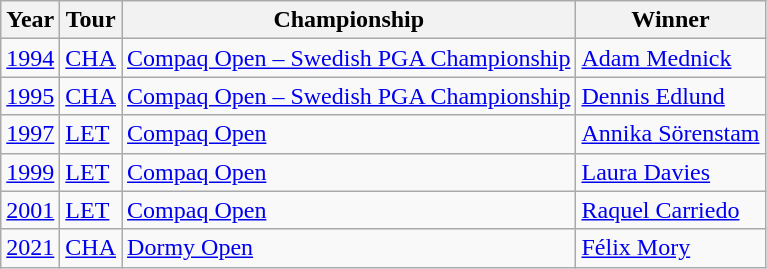<table class="sortable wikitable">
<tr>
<th>Year</th>
<th>Tour</th>
<th>Championship</th>
<th>Winner</th>
</tr>
<tr>
<td align=center><a href='#'>1994</a></td>
<td><a href='#'>CHA</a></td>
<td><a href='#'>Compaq Open – Swedish PGA Championship</a></td>
<td> <a href='#'>Adam Mednick</a></td>
</tr>
<tr>
<td align=center><a href='#'>1995</a></td>
<td><a href='#'>CHA</a></td>
<td><a href='#'>Compaq Open – Swedish PGA Championship</a></td>
<td> <a href='#'>Dennis Edlund</a></td>
</tr>
<tr>
<td align=center><a href='#'>1997</a></td>
<td><a href='#'>LET</a></td>
<td><a href='#'>Compaq Open</a></td>
<td> <a href='#'>Annika Sörenstam</a></td>
</tr>
<tr>
<td align=center><a href='#'>1999</a></td>
<td><a href='#'>LET</a></td>
<td><a href='#'>Compaq Open</a></td>
<td> <a href='#'>Laura Davies</a></td>
</tr>
<tr>
<td align=center><a href='#'>2001</a></td>
<td><a href='#'>LET</a></td>
<td><a href='#'>Compaq Open</a></td>
<td> <a href='#'>Raquel Carriedo</a></td>
</tr>
<tr>
<td align=center><a href='#'>2021</a></td>
<td><a href='#'>CHA</a></td>
<td><a href='#'>Dormy Open</a></td>
<td> <a href='#'>Félix Mory</a></td>
</tr>
</table>
